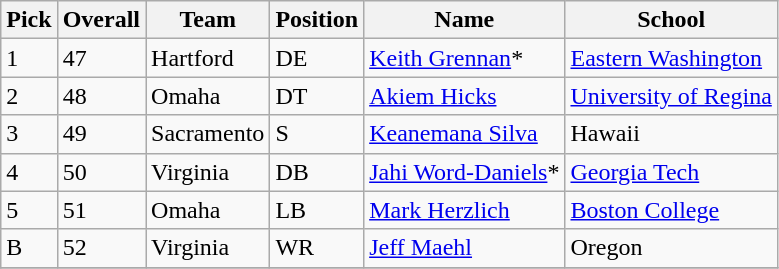<table class="wikitable">
<tr>
<th>Pick</th>
<th>Overall</th>
<th>Team</th>
<th>Position</th>
<th>Name</th>
<th>School</th>
</tr>
<tr>
<td>1</td>
<td>47</td>
<td>Hartford</td>
<td>DE</td>
<td><a href='#'>Keith Grennan</a>*</td>
<td><a href='#'>Eastern Washington</a></td>
</tr>
<tr>
<td>2</td>
<td>48</td>
<td>Omaha</td>
<td>DT</td>
<td><a href='#'>Akiem Hicks</a></td>
<td><a href='#'>University of Regina</a></td>
</tr>
<tr>
<td>3</td>
<td>49</td>
<td>Sacramento</td>
<td>S</td>
<td><a href='#'>Keanemana Silva</a></td>
<td>Hawaii</td>
</tr>
<tr>
<td>4</td>
<td>50</td>
<td>Virginia</td>
<td>DB</td>
<td><a href='#'>Jahi Word-Daniels</a>*</td>
<td><a href='#'>Georgia Tech</a></td>
</tr>
<tr>
<td>5</td>
<td>51</td>
<td>Omaha</td>
<td>LB</td>
<td><a href='#'>Mark Herzlich</a></td>
<td><a href='#'>Boston College</a></td>
</tr>
<tr>
<td>B</td>
<td>52</td>
<td>Virginia</td>
<td>WR</td>
<td><a href='#'>Jeff Maehl</a></td>
<td>Oregon</td>
</tr>
<tr>
</tr>
</table>
